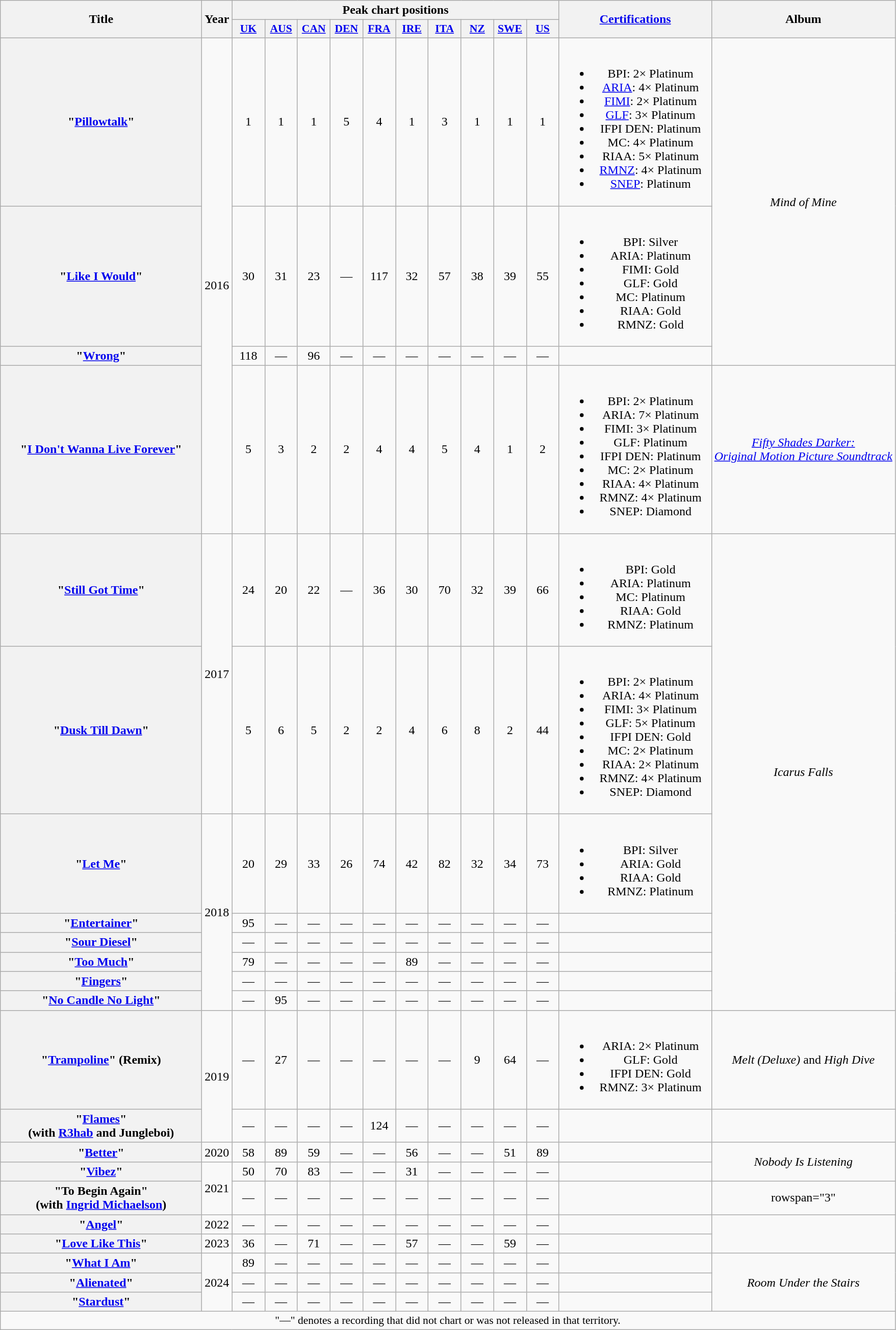<table class="wikitable plainrowheaders" style="text-align:center;">
<tr>
<th scope="col" rowspan="2" style="width:16em;">Title</th>
<th scope="col" rowspan="2" style="width:1em;">Year</th>
<th scope="col" colspan="10">Peak chart positions</th>
<th scope="col" rowspan="2" style="width:12em;"><a href='#'>Certifications</a></th>
<th scope="col" rowspan="2">Album</th>
</tr>
<tr>
<th scope="col" style="width:2.5em;font-size:90%;"><a href='#'>UK</a><br></th>
<th scope="col" style="width:2.5em;font-size:90%;"><a href='#'>AUS</a><br></th>
<th scope="col" style="width:2.5em;font-size:90%;"><a href='#'>CAN</a><br></th>
<th scope="col" style="width:2.5em;font-size:90%;"><a href='#'>DEN</a><br></th>
<th scope="col" style="width:2.5em;font-size:90%;"><a href='#'>FRA</a><br></th>
<th scope="col" style="width:2.5em;font-size:90%;"><a href='#'>IRE</a><br></th>
<th scope="col" style="width:2.5em;font-size:90%;"><a href='#'>ITA</a><br></th>
<th scope="col" style="width:2.5em;font-size:90%;"><a href='#'>NZ</a><br></th>
<th scope="col" style="width:2.5em;font-size:90%;"><a href='#'>SWE</a><br></th>
<th scope="col" style="width:2.5em;font-size:90%;"><a href='#'>US</a><br></th>
</tr>
<tr>
<th scope="row">"<a href='#'>Pillowtalk</a>"</th>
<td rowspan="4">2016</td>
<td>1</td>
<td>1</td>
<td>1</td>
<td>5</td>
<td>4</td>
<td>1</td>
<td>3</td>
<td>1</td>
<td>1</td>
<td>1</td>
<td><br><ul><li>BPI: 2× Platinum</li><li><a href='#'>ARIA</a>: 4× Platinum</li><li><a href='#'>FIMI</a>: 2× Platinum</li><li><a href='#'>GLF</a>: 3× Platinum</li><li>IFPI DEN: Platinum</li><li>MC: 4× Platinum</li><li>RIAA: 5× Platinum</li><li><a href='#'>RMNZ</a>: 4× Platinum</li><li><a href='#'>SNEP</a>: Platinum</li></ul></td>
<td rowspan="3"><em>Mind of Mine</em></td>
</tr>
<tr>
<th scope="row">"<a href='#'>Like I Would</a>"</th>
<td>30</td>
<td>31</td>
<td>23</td>
<td>—</td>
<td>117</td>
<td>32</td>
<td>57</td>
<td>38</td>
<td>39</td>
<td>55</td>
<td><br><ul><li>BPI: Silver</li><li>ARIA: Platinum</li><li>FIMI: Gold</li><li>GLF: Gold</li><li>MC: Platinum</li><li>RIAA: Gold</li><li>RMNZ: Gold</li></ul></td>
</tr>
<tr>
<th scope="row">"<a href='#'>Wrong</a>"<br></th>
<td>118</td>
<td>—</td>
<td>96</td>
<td>—</td>
<td>—</td>
<td>—</td>
<td>—</td>
<td>—</td>
<td>—</td>
<td>—</td>
<td></td>
</tr>
<tr>
<th scope="row">"<a href='#'>I Don't Wanna Live Forever</a>"<br></th>
<td>5</td>
<td>3</td>
<td>2</td>
<td>2</td>
<td>4</td>
<td>4</td>
<td>5</td>
<td>4</td>
<td>1</td>
<td>2</td>
<td><br><ul><li>BPI: 2× Platinum</li><li>ARIA: 7× Platinum</li><li>FIMI: 3× Platinum</li><li>GLF: Platinum</li><li>IFPI DEN: Platinum</li><li>MC: 2× Platinum</li><li>RIAA: 4× Platinum</li><li>RMNZ: 4× Platinum</li><li>SNEP: Diamond</li></ul></td>
<td><em><a href='#'>Fifty Shades Darker:<br>Original Motion Picture Soundtrack</a></em></td>
</tr>
<tr>
<th scope="row">"<a href='#'>Still Got Time</a>"<br></th>
<td rowspan="2">2017</td>
<td>24</td>
<td>20</td>
<td>22</td>
<td>—</td>
<td>36</td>
<td>30</td>
<td>70</td>
<td>32</td>
<td>39</td>
<td>66</td>
<td><br><ul><li>BPI: Gold</li><li>ARIA: Platinum</li><li>MC: Platinum</li><li>RIAA: Gold</li><li>RMNZ: Platinum</li></ul></td>
<td rowspan="8"><em>Icarus Falls</em></td>
</tr>
<tr>
<th scope="row">"<a href='#'>Dusk Till Dawn</a>"<br></th>
<td>5</td>
<td>6</td>
<td>5</td>
<td>2</td>
<td>2</td>
<td>4</td>
<td>6</td>
<td>8</td>
<td>2</td>
<td>44</td>
<td><br><ul><li>BPI: 2× Platinum</li><li>ARIA: 4× Platinum</li><li>FIMI: 3× Platinum</li><li>GLF: 5× Platinum</li><li>IFPI DEN: Gold</li><li>MC: 2× Platinum</li><li>RIAA: 2× Platinum</li><li>RMNZ: 4× Platinum</li><li>SNEP: Diamond</li></ul></td>
</tr>
<tr>
<th scope="row">"<a href='#'>Let Me</a>"</th>
<td rowspan="6">2018</td>
<td>20</td>
<td>29</td>
<td>33</td>
<td>26</td>
<td>74</td>
<td>42</td>
<td>82</td>
<td>32</td>
<td>34</td>
<td>73</td>
<td><br><ul><li>BPI: Silver</li><li>ARIA: Gold</li><li>RIAA: Gold</li><li>RMNZ: Platinum</li></ul></td>
</tr>
<tr>
<th scope="row">"<a href='#'>Entertainer</a>"</th>
<td>95</td>
<td>—</td>
<td>—</td>
<td>—</td>
<td>—</td>
<td>—</td>
<td>—</td>
<td>—</td>
<td>—</td>
<td>—</td>
<td></td>
</tr>
<tr>
<th scope="row">"<a href='#'>Sour Diesel</a>"</th>
<td>—</td>
<td>—</td>
<td>—</td>
<td>—</td>
<td>—</td>
<td>—</td>
<td>—</td>
<td>—</td>
<td>—</td>
<td>—</td>
<td></td>
</tr>
<tr>
<th scope="row">"<a href='#'>Too Much</a>"<br></th>
<td>79</td>
<td>—</td>
<td>—</td>
<td>—</td>
<td>—</td>
<td>89</td>
<td>—</td>
<td>—</td>
<td>—</td>
<td>—</td>
<td></td>
</tr>
<tr>
<th scope="row">"<a href='#'>Fingers</a>"</th>
<td>—</td>
<td>—</td>
<td>—</td>
<td>—</td>
<td>—</td>
<td>—</td>
<td>—</td>
<td>—</td>
<td>—</td>
<td>—</td>
<td></td>
</tr>
<tr>
<th scope="row">"<a href='#'>No Candle No Light</a>"<br></th>
<td>—</td>
<td>95</td>
<td>—</td>
<td>—</td>
<td>—</td>
<td>—</td>
<td>—</td>
<td>—</td>
<td>—</td>
<td>—</td>
<td></td>
</tr>
<tr>
<th scope="row">"<a href='#'>Trampoline</a>" (Remix)<br></th>
<td rowspan="2">2019</td>
<td>—</td>
<td>27</td>
<td>—</td>
<td>—</td>
<td>—</td>
<td>—</td>
<td>—</td>
<td>9</td>
<td>64</td>
<td>—</td>
<td><br><ul><li>ARIA: 2× Platinum</li><li>GLF: Gold</li><li>IFPI DEN: Gold</li><li>RMNZ: 3× Platinum</li></ul></td>
<td><em>Melt (Deluxe)</em> and <em>High Dive</em></td>
</tr>
<tr>
<th scope="row">"<a href='#'>Flames</a>"<br><span>(with <a href='#'>R3hab</a> and Jungleboi)</span></th>
<td>—</td>
<td>—</td>
<td>—</td>
<td>—</td>
<td>124</td>
<td>—</td>
<td>—</td>
<td>—</td>
<td>—</td>
<td>—</td>
<td></td>
<td></td>
</tr>
<tr>
<th scope="row">"<a href='#'>Better</a>"</th>
<td>2020</td>
<td>58</td>
<td>89</td>
<td>59</td>
<td>—</td>
<td>—</td>
<td>56</td>
<td>—</td>
<td>—</td>
<td>51</td>
<td>89</td>
<td></td>
<td rowspan="2"><em>Nobody Is Listening</em></td>
</tr>
<tr>
<th scope="row">"<a href='#'>Vibez</a>"</th>
<td rowspan="2">2021</td>
<td>50</td>
<td>70</td>
<td>83</td>
<td>—</td>
<td>—</td>
<td>31</td>
<td>—</td>
<td>—</td>
<td>—</td>
<td>—</td>
<td></td>
</tr>
<tr>
<th scope="row">"To Begin Again"<br><span>(with <a href='#'>Ingrid Michaelson</a>)</span></th>
<td>—</td>
<td>—</td>
<td>—</td>
<td>—</td>
<td>—</td>
<td>—</td>
<td>—</td>
<td>—</td>
<td>—</td>
<td>—</td>
<td></td>
<td>rowspan="3" </td>
</tr>
<tr>
<th scope="row">"<a href='#'>Angel</a>"<br></th>
<td>2022</td>
<td>—</td>
<td>—</td>
<td>—</td>
<td>—</td>
<td>—</td>
<td>—</td>
<td>—</td>
<td>—</td>
<td>—</td>
<td>—</td>
<td></td>
</tr>
<tr>
<th scope="row">"<a href='#'>Love Like This</a>"</th>
<td>2023</td>
<td>36</td>
<td>—</td>
<td>71</td>
<td>—</td>
<td>—</td>
<td>57</td>
<td>—</td>
<td>—</td>
<td>59</td>
<td>—</td>
<td></td>
</tr>
<tr>
<th scope="row">"<a href='#'>What I Am</a>"</th>
<td rowspan="3">2024</td>
<td>89</td>
<td>—</td>
<td>—</td>
<td>—</td>
<td>—</td>
<td>—</td>
<td>—</td>
<td>—</td>
<td>—</td>
<td>—</td>
<td></td>
<td rowspan="3"><em>Room Under the Stairs</em></td>
</tr>
<tr>
<th scope="row">"<a href='#'>Alienated</a>"</th>
<td>—</td>
<td>—</td>
<td>—</td>
<td>—</td>
<td>—</td>
<td>—</td>
<td>—</td>
<td>—</td>
<td>—</td>
<td>—</td>
</tr>
<tr>
<th scope="row">"<a href='#'>Stardust</a>"</th>
<td>—</td>
<td>—</td>
<td>—</td>
<td>—</td>
<td>—</td>
<td>—</td>
<td>—</td>
<td>—</td>
<td>—</td>
<td>—</td>
<td></td>
</tr>
<tr>
<td colspan="14" style="font-size:90%">"—" denotes a recording that did not chart or was not released in that territory.</td>
</tr>
</table>
